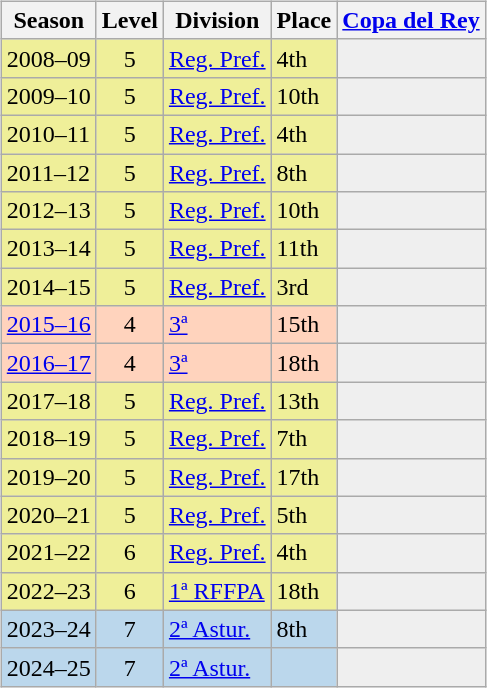<table>
<tr>
<td valign="top" width=0%><br><table class="wikitable">
<tr style="background:#f0f6fa;">
<th>Season</th>
<th>Level</th>
<th>Division</th>
<th>Place</th>
<th><a href='#'>Copa del Rey</a></th>
</tr>
<tr>
<td style="background:#EFEF99;">2008–09</td>
<td style="background:#EFEF99;" align="center">5</td>
<td style="background:#EFEF99;"><a href='#'>Reg. Pref.</a></td>
<td style="background:#EFEF99;">4th</td>
<th style="background:#efefef;"></th>
</tr>
<tr>
<td style="background:#EFEF99;">2009–10</td>
<td style="background:#EFEF99;" align="center">5</td>
<td style="background:#EFEF99;"><a href='#'>Reg. Pref.</a></td>
<td style="background:#EFEF99;">10th</td>
<th style="background:#efefef;"></th>
</tr>
<tr>
<td style="background:#EFEF99;">2010–11</td>
<td style="background:#EFEF99;" align="center">5</td>
<td style="background:#EFEF99;"><a href='#'>Reg. Pref.</a></td>
<td style="background:#EFEF99;">4th</td>
<th style="background:#efefef;"></th>
</tr>
<tr>
<td style="background:#EFEF99;">2011–12</td>
<td style="background:#EFEF99;" align="center">5</td>
<td style="background:#EFEF99;"><a href='#'>Reg. Pref.</a></td>
<td style="background:#EFEF99;">8th</td>
<td style="background:#efefef;"></td>
</tr>
<tr>
<td style="background:#EFEF99;">2012–13</td>
<td style="background:#EFEF99;" align="center">5</td>
<td style="background:#EFEF99;"><a href='#'>Reg. Pref.</a></td>
<td style="background:#EFEF99;">10th</td>
<td style="background:#efefef;"></td>
</tr>
<tr>
<td style="background:#EFEF99;">2013–14</td>
<td style="background:#EFEF99;" align="center">5</td>
<td style="background:#EFEF99;"><a href='#'>Reg. Pref.</a></td>
<td style="background:#EFEF99;">11th</td>
<td style="background:#efefef;"></td>
</tr>
<tr>
<td style="background:#EFEF99;">2014–15</td>
<td style="background:#EFEF99;" align="center">5</td>
<td style="background:#EFEF99;"><a href='#'>Reg. Pref.</a></td>
<td style="background:#EFEF99;">3rd</td>
<td style="background:#efefef;"></td>
</tr>
<tr>
<td style="background:#FFD3BD;"><a href='#'>2015–16</a></td>
<td style="background:#FFD3BD;" align="center">4</td>
<td style="background:#FFD3BD;"><a href='#'>3ª</a></td>
<td style="background:#FFD3BD;">15th</td>
<td style="background:#efefef;"></td>
</tr>
<tr>
<td style="background:#FFD3BD;"><a href='#'>2016–17</a></td>
<td style="background:#FFD3BD;" align="center">4</td>
<td style="background:#FFD3BD;"><a href='#'>3ª</a></td>
<td style="background:#FFD3BD;">18th</td>
<td style="background:#efefef;"></td>
</tr>
<tr>
<td style="background:#EFEF99;">2017–18</td>
<td style="background:#EFEF99;" align="center">5</td>
<td style="background:#EFEF99;"><a href='#'>Reg. Pref.</a></td>
<td style="background:#EFEF99;">13th</td>
<th style="background:#efefef;"></th>
</tr>
<tr>
<td style="background:#EFEF99;">2018–19</td>
<td style="background:#EFEF99;" align="center">5</td>
<td style="background:#EFEF99;"><a href='#'>Reg. Pref.</a></td>
<td style="background:#EFEF99;">7th</td>
<th style="background:#efefef;"></th>
</tr>
<tr>
<td style="background:#EFEF99;">2019–20</td>
<td style="background:#EFEF99;" align="center">5</td>
<td style="background:#EFEF99;"><a href='#'>Reg. Pref.</a></td>
<td style="background:#EFEF99;">17th</td>
<th style="background:#efefef;"></th>
</tr>
<tr>
<td style="background:#EFEF99;">2020–21</td>
<td style="background:#EFEF99;" align="center">5</td>
<td style="background:#EFEF99;"><a href='#'>Reg. Pref.</a></td>
<td style="background:#EFEF99;">5th</td>
<th style="background:#efefef;"></th>
</tr>
<tr>
<td style="background:#EFEF99;">2021–22</td>
<td style="background:#EFEF99;" align="center">6</td>
<td style="background:#EFEF99;"><a href='#'>Reg. Pref.</a></td>
<td style="background:#EFEF99;">4th</td>
<th style="background:#efefef;"></th>
</tr>
<tr>
<td style="background:#EFEF99;">2022–23</td>
<td style="background:#EFEF99;" align="center">6</td>
<td style="background:#EFEF99;"><a href='#'>1ª RFFPA</a></td>
<td style="background:#EFEF99;">18th</td>
<th style="background:#efefef;"></th>
</tr>
<tr>
<td style="background:#BBD7EC;">2023–24</td>
<td style="background:#BBD7EC;" align="center">7</td>
<td style="background:#BBD7EC;"><a href='#'>2ª Astur.</a></td>
<td style="background:#BBD7EC;">8th</td>
<th style="background:#efefef;"></th>
</tr>
<tr>
<td style="background:#BBD7EC;">2024–25</td>
<td style="background:#BBD7EC;" align="center">7</td>
<td style="background:#BBD7EC;"><a href='#'>2ª Astur.</a></td>
<td style="background:#BBD7EC;"></td>
<th style="background:#efefef;"></th>
</tr>
</table>
</td>
</tr>
</table>
